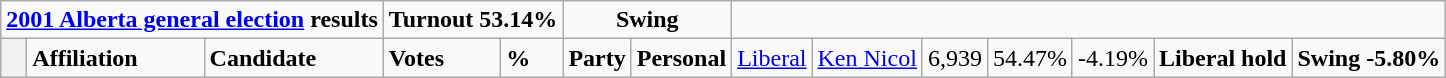<table class="wikitable">
<tr>
<td colspan="3" align=center><strong><a href='#'>2001 Alberta general election</a> results</strong></td>
<td colspan="2"><strong>Turnout 53.14%</strong></td>
<td colspan="2" align=center><strong>Swing</strong></td>
</tr>
<tr>
<th style="width: 10px;"></th>
<td><strong>Affiliation</strong></td>
<td><strong>Candidate</strong></td>
<td><strong>Votes</strong></td>
<td><strong>%</strong></td>
<td><strong>Party</strong></td>
<td><strong>Personal</strong><br></td>
<td><a href='#'>Liberal</a></td>
<td><a href='#'>Ken Nicol</a></td>
<td>6,939</td>
<td>54.47%</td>
<td colspan=2 align=center>-4.19%<br>





</td>
<td colspan=4><strong>Liberal hold</strong></td>
<td colspan=2><strong>Swing -5.80%</strong></td>
</tr>
</table>
